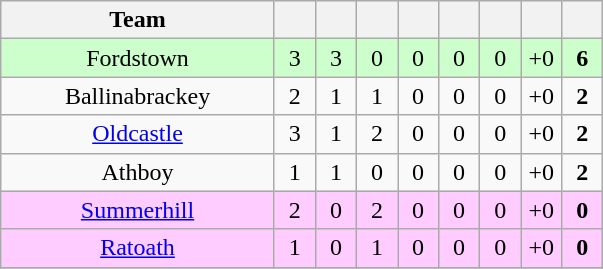<table class="wikitable" style="text-align:center">
<tr>
<th width="175">Team</th>
<th width="20"></th>
<th width="20"></th>
<th width="20"></th>
<th width="20"></th>
<th width="20"></th>
<th width="20"></th>
<th width="20"></th>
<th width="20"></th>
</tr>
<tr style="background:#cfc;">
<td>Fordstown</td>
<td>3</td>
<td>3</td>
<td>0</td>
<td>0</td>
<td>0</td>
<td>0</td>
<td>+0</td>
<td><strong>6</strong></td>
</tr>
<tr>
<td>Ballinabrackey</td>
<td>2</td>
<td>1</td>
<td>1</td>
<td>0</td>
<td>0</td>
<td>0</td>
<td>+0</td>
<td><strong>2</strong></td>
</tr>
<tr>
<td><a href='#'>Oldcastle</a></td>
<td>3</td>
<td>1</td>
<td>2</td>
<td>0</td>
<td>0</td>
<td>0</td>
<td>+0</td>
<td><strong>2</strong></td>
</tr>
<tr>
<td>Athboy</td>
<td>1</td>
<td>1</td>
<td>0</td>
<td>0</td>
<td>0</td>
<td>0</td>
<td>+0</td>
<td><strong>2</strong></td>
</tr>
<tr style="background:#fcf;">
<td><a href='#'>Summerhill</a></td>
<td>2</td>
<td>0</td>
<td>2</td>
<td>0</td>
<td>0</td>
<td>0</td>
<td>+0</td>
<td><strong>0</strong></td>
</tr>
<tr style="background:#fcf;">
<td><a href='#'>Ratoath</a></td>
<td>1</td>
<td>0</td>
<td>1</td>
<td>0</td>
<td>0</td>
<td>0</td>
<td>+0</td>
<td><strong>0</strong></td>
</tr>
<tr>
</tr>
</table>
